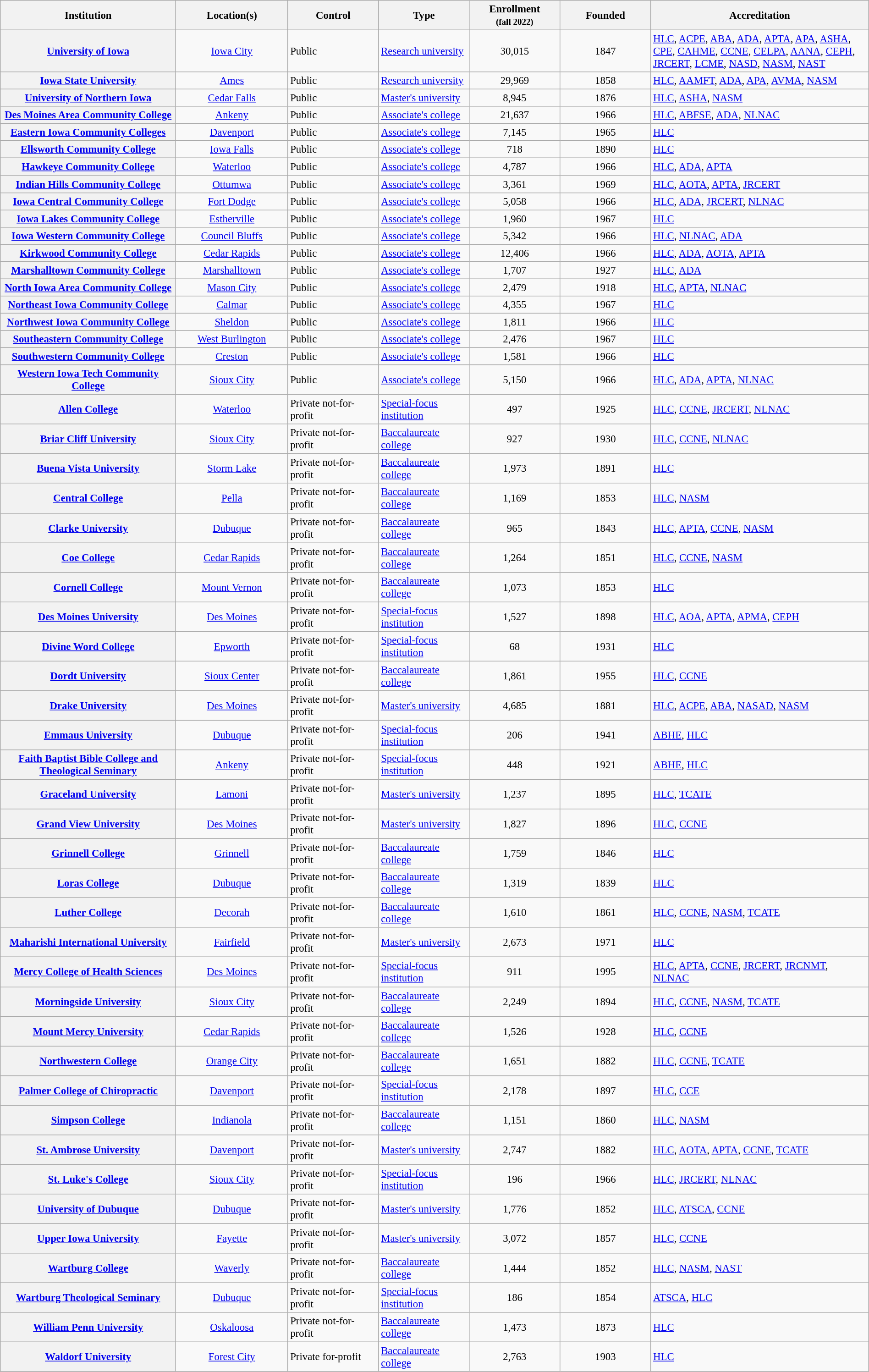<table class="wikitable sortable plainrowheaders" style="text-align:left; width:100%; font-size:95%">
<tr>
<th scope="col" width="200">Institution</th>
<th scope="col" width="125">Location(s)</th>
<th scope="col" width="100">Control</th>
<th scope="col" width="100">Type</th>
<th scope="col" width="100">Enrollment<br><small>(fall 2022)</small></th>
<th scope="col" width="100">Founded</th>
<th scope="col" width="250">Accreditation</th>
</tr>
<tr>
<th scope="row"><a href='#'>University of Iowa</a></th>
<td align="center"><a href='#'>Iowa City</a></td>
<td>Public</td>
<td><a href='#'>Research university</a></td>
<td align="center">30,015</td>
<td align="center">1847</td>
<td><a href='#'>HLC</a>, <a href='#'>ACPE</a>, <a href='#'>ABA</a>, <a href='#'>ADA</a>, <a href='#'>APTA</a>, <a href='#'>APA</a>, <a href='#'>ASHA</a>, <a href='#'>CPE</a>, <a href='#'>CAHME</a>, <a href='#'>CCNE</a>, <a href='#'>CELPA</a>, <a href='#'>AANA</a>, <a href='#'>CEPH</a>, <a href='#'>JRCERT</a>, <a href='#'>LCME</a>, <a href='#'>NASD</a>, <a href='#'>NASM</a>, <a href='#'>NAST</a></td>
</tr>
<tr>
<th scope="row"><a href='#'>Iowa State University</a></th>
<td align="center"><a href='#'>Ames</a></td>
<td>Public</td>
<td><a href='#'>Research university</a></td>
<td align="center">29,969</td>
<td align="center">1858</td>
<td><a href='#'>HLC</a>, <a href='#'>AAMFT</a>, <a href='#'>ADA</a>, <a href='#'>APA</a>, <a href='#'>AVMA</a>, <a href='#'>NASM</a></td>
</tr>
<tr>
<th scope="row"><a href='#'>University of Northern Iowa</a></th>
<td align="center"><a href='#'>Cedar Falls</a></td>
<td>Public</td>
<td><a href='#'>Master's university</a></td>
<td align="center">8,945</td>
<td align="center">1876</td>
<td><a href='#'>HLC</a>, <a href='#'>ASHA</a>, <a href='#'>NASM</a></td>
</tr>
<tr>
<th scope="row"><a href='#'>Des Moines Area Community College</a></th>
<td align="center"><a href='#'>Ankeny</a></td>
<td>Public</td>
<td><a href='#'>Associate's college</a></td>
<td align="center">21,637</td>
<td align="center">1966</td>
<td><a href='#'>HLC</a>, <a href='#'>ABFSE</a>, <a href='#'>ADA</a>, <a href='#'>NLNAC</a></td>
</tr>
<tr>
<th scope="row"><a href='#'>Eastern Iowa Community Colleges</a></th>
<td align="center"><a href='#'>Davenport</a></td>
<td>Public</td>
<td><a href='#'>Associate's college</a></td>
<td align="center">7,145</td>
<td align="center">1965</td>
<td><a href='#'>HLC</a></td>
</tr>
<tr>
<th scope="row"><a href='#'>Ellsworth Community College</a></th>
<td align="center"><a href='#'>Iowa Falls</a></td>
<td>Public</td>
<td><a href='#'>Associate's college</a></td>
<td align="center">718</td>
<td align="center">1890</td>
<td><a href='#'>HLC</a></td>
</tr>
<tr>
<th scope="row"><a href='#'>Hawkeye Community College</a></th>
<td align="center"><a href='#'>Waterloo</a></td>
<td>Public</td>
<td><a href='#'>Associate's college</a></td>
<td align="center">4,787</td>
<td align="center">1966</td>
<td><a href='#'>HLC</a>, <a href='#'>ADA</a>, <a href='#'>APTA</a></td>
</tr>
<tr>
<th scope="row"><a href='#'>Indian Hills Community College</a></th>
<td align="center"><a href='#'>Ottumwa</a></td>
<td>Public</td>
<td><a href='#'>Associate's college</a></td>
<td align="center">3,361</td>
<td align="center">1969</td>
<td><a href='#'>HLC</a>, <a href='#'>AOTA</a>, <a href='#'>APTA</a>, <a href='#'>JRCERT</a></td>
</tr>
<tr>
<th scope="row"><a href='#'>Iowa Central Community College</a></th>
<td align="center"><a href='#'>Fort Dodge</a></td>
<td>Public</td>
<td><a href='#'>Associate's college</a></td>
<td align="center">5,058</td>
<td align="center">1966</td>
<td><a href='#'>HLC</a>, <a href='#'>ADA</a>, <a href='#'>JRCERT</a>, <a href='#'>NLNAC</a></td>
</tr>
<tr>
<th scope="row"><a href='#'>Iowa Lakes Community College</a></th>
<td align="center"><a href='#'>Estherville</a></td>
<td>Public</td>
<td><a href='#'>Associate's college</a></td>
<td align="center">1,960</td>
<td align="center">1967</td>
<td><a href='#'>HLC</a></td>
</tr>
<tr>
<th scope="row"><a href='#'>Iowa Western Community College</a></th>
<td align="center"><a href='#'>Council Bluffs</a></td>
<td>Public</td>
<td><a href='#'>Associate's college</a></td>
<td align="center">5,342</td>
<td align="center">1966</td>
<td><a href='#'>HLC</a>, <a href='#'>NLNAC</a>, <a href='#'>ADA</a></td>
</tr>
<tr>
<th scope="row"><a href='#'>Kirkwood Community College</a></th>
<td align="center"><a href='#'>Cedar Rapids</a></td>
<td>Public</td>
<td><a href='#'>Associate's college</a></td>
<td align="center">12,406</td>
<td align="center">1966</td>
<td><a href='#'>HLC</a>, <a href='#'>ADA</a>, <a href='#'>AOTA</a>, <a href='#'>APTA</a></td>
</tr>
<tr>
<th scope="row"><a href='#'>Marshalltown Community College</a></th>
<td align="center"><a href='#'>Marshalltown</a></td>
<td>Public</td>
<td><a href='#'>Associate's college</a></td>
<td align="center">1,707</td>
<td align="center">1927</td>
<td><a href='#'>HLC</a>, <a href='#'>ADA</a></td>
</tr>
<tr>
<th scope="row"><a href='#'>North Iowa Area Community College</a></th>
<td align="center"><a href='#'>Mason City</a></td>
<td>Public</td>
<td><a href='#'>Associate's college</a></td>
<td align="center">2,479</td>
<td align="center">1918</td>
<td><a href='#'>HLC</a>, <a href='#'>APTA</a>, <a href='#'>NLNAC</a></td>
</tr>
<tr>
<th scope="row"><a href='#'>Northeast Iowa Community College</a></th>
<td align="center"><a href='#'>Calmar</a></td>
<td>Public</td>
<td><a href='#'>Associate's college</a></td>
<td align="center">4,355</td>
<td align="center">1967</td>
<td><a href='#'>HLC</a></td>
</tr>
<tr>
<th scope="row"><a href='#'>Northwest Iowa Community College</a></th>
<td align="center"><a href='#'>Sheldon</a></td>
<td>Public</td>
<td><a href='#'>Associate's college</a></td>
<td align="center">1,811</td>
<td align="center">1966</td>
<td><a href='#'>HLC</a></td>
</tr>
<tr>
<th scope="row"><a href='#'>Southeastern Community College</a></th>
<td align="center"><a href='#'>West Burlington</a></td>
<td>Public</td>
<td><a href='#'>Associate's college</a></td>
<td align="center">2,476</td>
<td align="center">1967</td>
<td><a href='#'>HLC</a></td>
</tr>
<tr>
<th scope="row"><a href='#'>Southwestern Community College</a></th>
<td align="center"><a href='#'>Creston</a></td>
<td>Public</td>
<td><a href='#'>Associate's college</a></td>
<td align="center">1,581</td>
<td align="center">1966</td>
<td><a href='#'>HLC</a></td>
</tr>
<tr>
<th scope="row"><a href='#'>Western Iowa Tech Community College</a></th>
<td align="center"><a href='#'>Sioux City</a></td>
<td>Public</td>
<td><a href='#'>Associate's college</a></td>
<td align="center">5,150</td>
<td align="center">1966</td>
<td><a href='#'>HLC</a>, <a href='#'>ADA</a>, <a href='#'>APTA</a>, <a href='#'>NLNAC</a></td>
</tr>
<tr>
<th scope="row"><a href='#'>Allen College</a></th>
<td align="center"><a href='#'>Waterloo</a></td>
<td>Private not-for-profit</td>
<td><a href='#'>Special-focus institution</a></td>
<td align="center">497</td>
<td align="center">1925</td>
<td><a href='#'>HLC</a>, <a href='#'>CCNE</a>, <a href='#'>JRCERT</a>, <a href='#'>NLNAC</a></td>
</tr>
<tr>
<th scope="row"><a href='#'>Briar Cliff University</a></th>
<td align="center"><a href='#'>Sioux City</a></td>
<td>Private not-for-profit</td>
<td><a href='#'>Baccalaureate college</a></td>
<td align="center">927</td>
<td align="center">1930</td>
<td><a href='#'>HLC</a>, <a href='#'>CCNE</a>, <a href='#'>NLNAC</a></td>
</tr>
<tr>
<th scope="row"><a href='#'>Buena Vista University</a></th>
<td align="center"><a href='#'>Storm Lake</a></td>
<td>Private not-for-profit</td>
<td><a href='#'>Baccalaureate college</a></td>
<td align="center">1,973</td>
<td align="center">1891</td>
<td><a href='#'>HLC</a></td>
</tr>
<tr>
<th scope="row"><a href='#'>Central College</a></th>
<td align="center"><a href='#'>Pella</a></td>
<td>Private not-for-profit</td>
<td><a href='#'>Baccalaureate college</a></td>
<td align="center">1,169</td>
<td align="center">1853</td>
<td><a href='#'>HLC</a>, <a href='#'>NASM</a></td>
</tr>
<tr>
<th scope="row"><a href='#'>Clarke University</a></th>
<td align="center"><a href='#'>Dubuque</a></td>
<td>Private not-for-profit</td>
<td><a href='#'>Baccalaureate college</a></td>
<td align="center">965</td>
<td align="center">1843</td>
<td><a href='#'>HLC</a>, <a href='#'>APTA</a>, <a href='#'>CCNE</a>, <a href='#'>NASM</a></td>
</tr>
<tr>
<th scope="row"><a href='#'>Coe College</a></th>
<td align="center"><a href='#'>Cedar Rapids</a></td>
<td>Private not-for-profit</td>
<td><a href='#'>Baccalaureate college</a></td>
<td align="center">1,264</td>
<td align="center">1851</td>
<td><a href='#'>HLC</a>, <a href='#'>CCNE</a>, <a href='#'>NASM</a></td>
</tr>
<tr>
<th scope="row"><a href='#'>Cornell College</a></th>
<td align="center"><a href='#'>Mount Vernon</a></td>
<td>Private not-for-profit</td>
<td><a href='#'>Baccalaureate college</a></td>
<td align="center">1,073</td>
<td align="center">1853</td>
<td><a href='#'>HLC</a></td>
</tr>
<tr>
<th scope="row"><a href='#'>Des Moines University</a></th>
<td align="center"><a href='#'>Des Moines</a></td>
<td>Private not-for-profit</td>
<td><a href='#'>Special-focus institution</a></td>
<td align="center">1,527</td>
<td align="center">1898</td>
<td><a href='#'>HLC</a>, <a href='#'>AOA</a>, <a href='#'>APTA</a>, <a href='#'>APMA</a>, <a href='#'>CEPH</a></td>
</tr>
<tr>
<th scope="row"><a href='#'>Divine Word College</a></th>
<td align="center"><a href='#'>Epworth</a></td>
<td>Private not-for-profit</td>
<td><a href='#'>Special-focus institution</a></td>
<td align="center">68</td>
<td align="center">1931</td>
<td><a href='#'>HLC</a></td>
</tr>
<tr>
<th scope="row"><a href='#'>Dordt University</a></th>
<td align="center"><a href='#'>Sioux Center</a></td>
<td>Private not-for-profit</td>
<td><a href='#'>Baccalaureate college</a></td>
<td align="center">1,861</td>
<td align="center">1955</td>
<td><a href='#'>HLC</a>, <a href='#'>CCNE</a></td>
</tr>
<tr>
<th scope="row"><a href='#'>Drake University</a></th>
<td align="center"><a href='#'>Des Moines</a></td>
<td>Private not-for-profit</td>
<td><a href='#'>Master's university</a></td>
<td align="center">4,685</td>
<td align="center">1881</td>
<td><a href='#'>HLC</a>, <a href='#'>ACPE</a>, <a href='#'>ABA</a>, <a href='#'>NASAD</a>, <a href='#'>NASM</a></td>
</tr>
<tr>
<th scope="row"><a href='#'>Emmaus University</a></th>
<td align="center"><a href='#'>Dubuque</a></td>
<td>Private not-for-profit</td>
<td><a href='#'>Special-focus institution</a></td>
<td align="center">206</td>
<td align="center">1941</td>
<td><a href='#'>ABHE</a>, <a href='#'>HLC</a></td>
</tr>
<tr>
<th scope="row"><a href='#'>Faith Baptist Bible College and Theological Seminary</a></th>
<td align="center"><a href='#'>Ankeny</a></td>
<td>Private not-for-profit</td>
<td><a href='#'>Special-focus institution</a></td>
<td align="center">448</td>
<td align="center">1921</td>
<td><a href='#'>ABHE</a>, <a href='#'>HLC</a></td>
</tr>
<tr>
<th scope="row"><a href='#'>Graceland University</a></th>
<td align="center"><a href='#'>Lamoni</a></td>
<td>Private not-for-profit</td>
<td><a href='#'>Master's university</a></td>
<td align="center">1,237</td>
<td align="center">1895</td>
<td><a href='#'>HLC</a>, <a href='#'>TCATE</a></td>
</tr>
<tr>
<th scope="row"><a href='#'>Grand View University</a></th>
<td align="center"><a href='#'>Des Moines</a></td>
<td>Private not-for-profit</td>
<td><a href='#'>Master's university</a></td>
<td align="center">1,827</td>
<td align="center">1896</td>
<td><a href='#'>HLC</a>, <a href='#'>CCNE</a></td>
</tr>
<tr>
<th scope="row"><a href='#'>Grinnell College</a></th>
<td align="center"><a href='#'>Grinnell</a></td>
<td>Private not-for-profit</td>
<td><a href='#'>Baccalaureate college</a></td>
<td align="center">1,759</td>
<td align="center">1846</td>
<td><a href='#'>HLC</a></td>
</tr>
<tr>
<th scope="row"><a href='#'>Loras College</a></th>
<td align="center"><a href='#'>Dubuque</a></td>
<td>Private not-for-profit</td>
<td><a href='#'>Baccalaureate college</a></td>
<td align="center">1,319</td>
<td align="center">1839</td>
<td><a href='#'>HLC</a></td>
</tr>
<tr>
<th scope="row"><a href='#'>Luther College</a></th>
<td align="center"><a href='#'>Decorah</a></td>
<td>Private not-for-profit</td>
<td><a href='#'>Baccalaureate college</a></td>
<td align="center">1,610</td>
<td align="center">1861</td>
<td><a href='#'>HLC</a>, <a href='#'>CCNE</a>, <a href='#'>NASM</a>, <a href='#'>TCATE</a></td>
</tr>
<tr>
<th scope="row"><a href='#'>Maharishi International University</a></th>
<td align="center"><a href='#'>Fairfield</a></td>
<td>Private not-for-profit</td>
<td><a href='#'>Master's university</a></td>
<td align="center">2,673</td>
<td align="center">1971</td>
<td><a href='#'>HLC</a></td>
</tr>
<tr>
<th scope="row"><a href='#'>Mercy College of Health Sciences</a></th>
<td align="center"><a href='#'>Des Moines</a></td>
<td>Private not-for-profit</td>
<td><a href='#'>Special-focus institution</a></td>
<td align="center">911</td>
<td align="center">1995</td>
<td><a href='#'>HLC</a>, <a href='#'>APTA</a>, <a href='#'>CCNE</a>, <a href='#'>JRCERT</a>, <a href='#'>JRCNMT</a>, <a href='#'>NLNAC</a></td>
</tr>
<tr>
<th scope="row"><a href='#'>Morningside University</a></th>
<td align="center"><a href='#'>Sioux City</a></td>
<td>Private not-for-profit</td>
<td><a href='#'>Baccalaureate college</a></td>
<td align="center">2,249</td>
<td align="center">1894</td>
<td><a href='#'>HLC</a>, <a href='#'>CCNE</a>, <a href='#'>NASM</a>, <a href='#'>TCATE</a></td>
</tr>
<tr>
<th scope="row"><a href='#'>Mount Mercy University</a></th>
<td align="center"><a href='#'>Cedar Rapids</a></td>
<td>Private not-for-profit</td>
<td><a href='#'>Baccalaureate college</a></td>
<td align="center">1,526</td>
<td align="center">1928</td>
<td><a href='#'>HLC</a>, <a href='#'>CCNE</a></td>
</tr>
<tr>
<th scope="row"><a href='#'>Northwestern College</a></th>
<td align="center"><a href='#'>Orange City</a></td>
<td>Private not-for-profit</td>
<td><a href='#'>Baccalaureate college</a></td>
<td align="center">1,651</td>
<td align="center">1882</td>
<td><a href='#'>HLC</a>, <a href='#'>CCNE</a>, <a href='#'>TCATE</a></td>
</tr>
<tr>
<th scope="row"><a href='#'>Palmer College of Chiropractic</a></th>
<td align="center"><a href='#'>Davenport</a></td>
<td>Private not-for-profit</td>
<td><a href='#'>Special-focus institution</a></td>
<td align="center">2,178</td>
<td align="center">1897</td>
<td><a href='#'>HLC</a>, <a href='#'>CCE</a></td>
</tr>
<tr>
<th scope="row"><a href='#'>Simpson College</a></th>
<td align="center"><a href='#'>Indianola</a></td>
<td>Private not-for-profit</td>
<td><a href='#'>Baccalaureate college</a></td>
<td align="center">1,151</td>
<td align="center">1860</td>
<td><a href='#'>HLC</a>, <a href='#'>NASM</a></td>
</tr>
<tr>
<th scope="row"><a href='#'>St. Ambrose University</a></th>
<td align="center"><a href='#'>Davenport</a></td>
<td>Private not-for-profit</td>
<td><a href='#'>Master's university</a></td>
<td align="center">2,747</td>
<td align="center">1882</td>
<td><a href='#'>HLC</a>, <a href='#'>AOTA</a>, <a href='#'>APTA</a>, <a href='#'>CCNE</a>, <a href='#'>TCATE</a></td>
</tr>
<tr>
<th scope="row"><a href='#'>St. Luke's College</a></th>
<td align="center"><a href='#'>Sioux City</a></td>
<td>Private not-for-profit</td>
<td><a href='#'>Special-focus institution</a></td>
<td align="center">196</td>
<td align="center">1966</td>
<td><a href='#'>HLC</a>, <a href='#'>JRCERT</a>, <a href='#'>NLNAC</a></td>
</tr>
<tr>
<th scope="row"><a href='#'>University of Dubuque</a></th>
<td align="center"><a href='#'>Dubuque</a></td>
<td>Private not-for-profit</td>
<td><a href='#'>Master's university</a></td>
<td align="center">1,776</td>
<td align="center">1852</td>
<td><a href='#'>HLC</a>, <a href='#'>ATSCA</a>, <a href='#'>CCNE</a></td>
</tr>
<tr>
<th scope="row"><a href='#'>Upper Iowa University</a></th>
<td align="center"><a href='#'>Fayette</a></td>
<td>Private not-for-profit</td>
<td><a href='#'>Master's university</a></td>
<td align="center">3,072</td>
<td align="center">1857</td>
<td><a href='#'>HLC</a>, <a href='#'>CCNE</a></td>
</tr>
<tr>
<th scope="row"><a href='#'>Wartburg College</a></th>
<td align="center"><a href='#'>Waverly</a></td>
<td>Private not-for-profit</td>
<td><a href='#'>Baccalaureate college</a></td>
<td align="center">1,444</td>
<td align="center">1852</td>
<td><a href='#'>HLC</a>, <a href='#'>NASM</a>, <a href='#'>NAST</a></td>
</tr>
<tr>
<th scope="row"><a href='#'>Wartburg Theological Seminary</a></th>
<td align="center"><a href='#'>Dubuque</a></td>
<td>Private not-for-profit</td>
<td><a href='#'>Special-focus institution</a></td>
<td align="center">186</td>
<td align="center">1854</td>
<td><a href='#'>ATSCA</a>, <a href='#'>HLC</a></td>
</tr>
<tr>
<th scope="row"><a href='#'>William Penn University</a></th>
<td align="center"><a href='#'>Oskaloosa</a></td>
<td>Private not-for-profit</td>
<td><a href='#'>Baccalaureate college</a></td>
<td align="center">1,473</td>
<td align="center">1873</td>
<td><a href='#'>HLC</a></td>
</tr>
<tr>
<th scope="row"><a href='#'>Waldorf University</a></th>
<td align="center"><a href='#'>Forest City</a></td>
<td>Private for-profit</td>
<td><a href='#'>Baccalaureate college</a></td>
<td align="center">2,763</td>
<td align="center">1903</td>
<td><a href='#'>HLC</a></td>
</tr>
</table>
